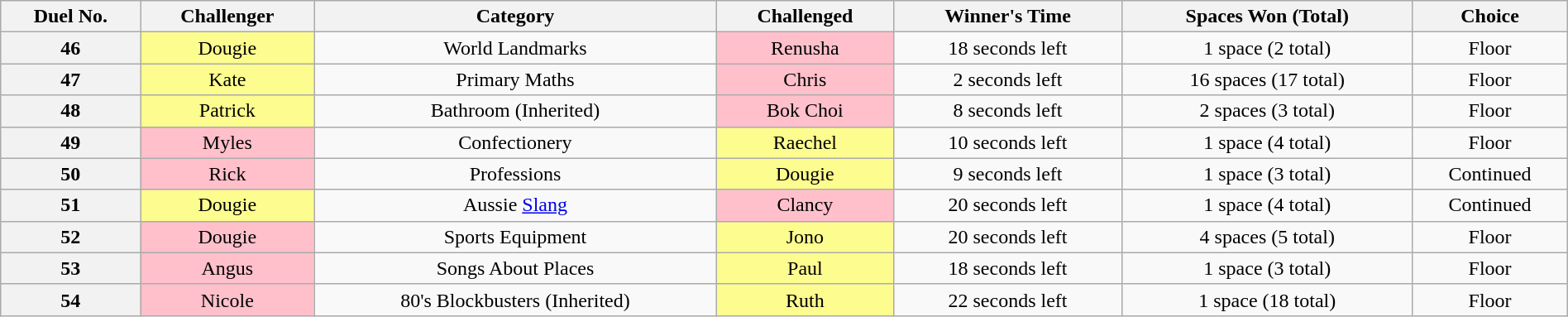<table class="wikitable sortable mw-collapsible mw-collapsed" style="text-align:center; width:100%">
<tr>
<th scope="col">Duel No.</th>
<th scope="col">Challenger</th>
<th scope="col">Category</th>
<th scope="col">Challenged</th>
<th scope="col">Winner's Time</th>
<th scope="col">Spaces Won (Total)</th>
<th scope="col">Choice</th>
</tr>
<tr>
<th>46</th>
<td style="background:#fdfc8f;">Dougie</td>
<td>World Landmarks</td>
<td style="background:pink;">Renusha</td>
<td>18 seconds left</td>
<td>1 space (2 total)</td>
<td>Floor</td>
</tr>
<tr>
<th>47</th>
<td style="background:#fdfc8f;">Kate</td>
<td>Primary Maths</td>
<td style="background:pink;">Chris</td>
<td>2 seconds left</td>
<td>16 spaces (17 total)</td>
<td>Floor</td>
</tr>
<tr>
<th>48</th>
<td style="background:#fdfc8f;">Patrick</td>
<td>Bathroom (Inherited)</td>
<td style="background:pink;">Bok Choi</td>
<td>8 seconds left</td>
<td>2 spaces (3 total)</td>
<td>Floor</td>
</tr>
<tr>
<th>49</th>
<td style="background:pink;">Myles</td>
<td>Confectionery</td>
<td style="background:#fdfc8f;">Raechel</td>
<td>10 seconds left</td>
<td>1 space (4 total)</td>
<td>Floor</td>
</tr>
<tr>
<th>50</th>
<td style="background:pink;">Rick</td>
<td>Professions</td>
<td style="background:#fdfc8f;">Dougie</td>
<td>9 seconds left</td>
<td>1 space (3 total)</td>
<td>Continued</td>
</tr>
<tr>
<th>51</th>
<td style="background:#fdfc8f;">Dougie</td>
<td>Aussie <a href='#'>Slang</a></td>
<td style="background:pink;">Clancy</td>
<td>20 seconds left</td>
<td>1 space (4 total)</td>
<td>Continued</td>
</tr>
<tr>
<th>52</th>
<td style="background:pink;">Dougie</td>
<td>Sports Equipment</td>
<td style="background:#fdfc8f;">Jono</td>
<td>20 seconds left</td>
<td>4 spaces (5 total)</td>
<td>Floor</td>
</tr>
<tr>
<th>53</th>
<td style="background:pink;">Angus</td>
<td>Songs About Places</td>
<td style="background:#fdfc8f;">Paul</td>
<td>18 seconds left</td>
<td>1 space (3 total)</td>
<td>Floor</td>
</tr>
<tr>
<th>54</th>
<td style="background:pink;">Nicole</td>
<td>80's Blockbusters (Inherited)</td>
<td style="background:#fdfc8f;">Ruth</td>
<td>22 seconds left</td>
<td>1 space (18 total)</td>
<td>Floor</td>
</tr>
</table>
